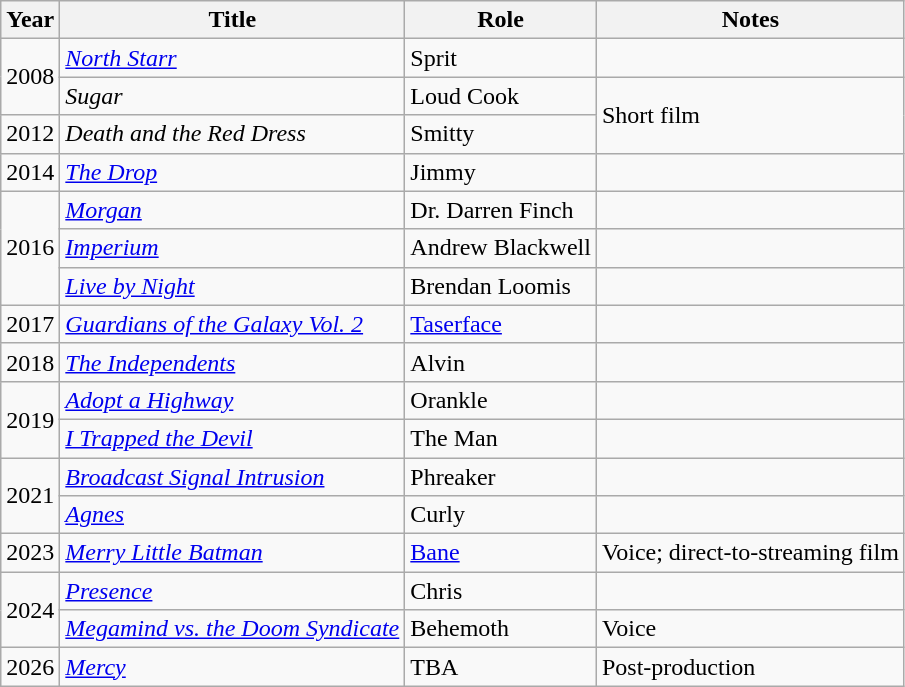<table class="wikitable">
<tr>
<th>Year</th>
<th>Title</th>
<th>Role</th>
<th>Notes</th>
</tr>
<tr>
<td rowspan="2">2008</td>
<td><em><a href='#'>North Starr</a></em></td>
<td>Sprit</td>
<td></td>
</tr>
<tr>
<td><em>Sugar</em></td>
<td>Loud Cook</td>
<td rowspan="2">Short film</td>
</tr>
<tr>
<td>2012</td>
<td><em>Death and the Red Dress</em></td>
<td>Smitty</td>
</tr>
<tr>
<td>2014</td>
<td><em><a href='#'>The Drop</a></em></td>
<td>Jimmy</td>
<td></td>
</tr>
<tr>
<td rowspan="3">2016</td>
<td><em><a href='#'>Morgan</a></em></td>
<td>Dr. Darren Finch</td>
<td></td>
</tr>
<tr>
<td><em><a href='#'>Imperium</a></em></td>
<td>Andrew Blackwell</td>
<td></td>
</tr>
<tr>
<td><em><a href='#'>Live by Night</a></em></td>
<td>Brendan Loomis</td>
<td></td>
</tr>
<tr>
<td>2017</td>
<td><em><a href='#'>Guardians of the Galaxy Vol. 2</a></em></td>
<td><a href='#'>Taserface</a></td>
<td></td>
</tr>
<tr>
<td>2018</td>
<td><em><a href='#'>The Independents</a></em></td>
<td>Alvin</td>
<td></td>
</tr>
<tr>
<td rowspan="2">2019</td>
<td><em><a href='#'>Adopt a Highway</a></em></td>
<td>Orankle</td>
<td></td>
</tr>
<tr>
<td><em><a href='#'>I Trapped the Devil</a></em></td>
<td>The Man</td>
<td></td>
</tr>
<tr>
<td rowspan="2">2021</td>
<td><em><a href='#'>Broadcast Signal Intrusion</a></em></td>
<td>Phreaker</td>
<td></td>
</tr>
<tr>
<td><em><a href='#'>Agnes</a></em></td>
<td>Curly</td>
<td></td>
</tr>
<tr>
<td>2023</td>
<td><em><a href='#'>Merry Little Batman</a></em></td>
<td><a href='#'>Bane</a></td>
<td>Voice; direct-to-streaming film</td>
</tr>
<tr>
<td rowspan="2">2024</td>
<td><em><a href='#'>Presence</a></em></td>
<td>Chris</td>
<td></td>
</tr>
<tr>
<td><em><a href='#'>Megamind vs. the Doom Syndicate</a></em></td>
<td>Behemoth</td>
<td>Voice</td>
</tr>
<tr>
<td>2026</td>
<td><em><a href='#'>Mercy</a></em></td>
<td>TBA</td>
<td>Post-production</td>
</tr>
</table>
